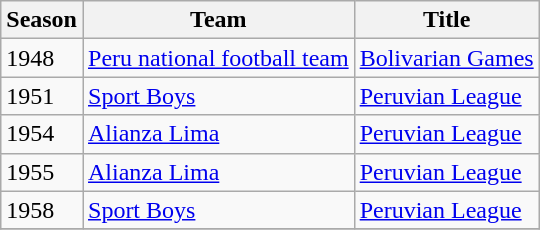<table class="wikitable">
<tr>
<th>Season</th>
<th>Team</th>
<th>Title</th>
</tr>
<tr>
<td>1948</td>
<td><a href='#'>Peru national football team</a></td>
<td><a href='#'>Bolivarian Games</a></td>
</tr>
<tr>
<td>1951</td>
<td><a href='#'>Sport Boys</a></td>
<td><a href='#'>Peruvian League</a></td>
</tr>
<tr>
<td>1954</td>
<td><a href='#'>Alianza Lima</a></td>
<td><a href='#'>Peruvian League</a></td>
</tr>
<tr>
<td>1955</td>
<td><a href='#'>Alianza Lima</a></td>
<td><a href='#'>Peruvian League</a></td>
</tr>
<tr>
<td>1958</td>
<td><a href='#'>Sport Boys</a></td>
<td><a href='#'>Peruvian League</a></td>
</tr>
<tr>
</tr>
</table>
